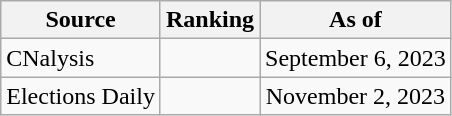<table class="wikitable" style="text-align:center">
<tr>
<th>Source</th>
<th>Ranking</th>
<th>As of</th>
</tr>
<tr>
<td align=left>CNalysis</td>
<td></td>
<td>September 6, 2023</td>
</tr>
<tr>
<td align=left>Elections Daily</td>
<td></td>
<td>November 2, 2023</td>
</tr>
</table>
